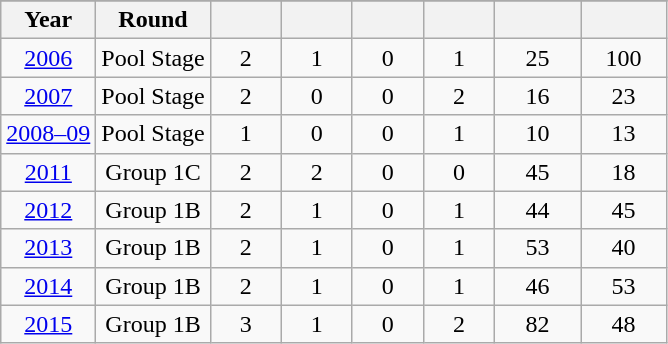<table class="wikitable" style="text-align: center;">
<tr>
</tr>
<tr>
<th>Year</th>
<th>Round</th>
<th width="40"></th>
<th width="40"></th>
<th width="40"></th>
<th width="40"></th>
<th width="50"></th>
<th width="50"></th>
</tr>
<tr>
<td><a href='#'>2006</a></td>
<td>Pool Stage</td>
<td>2</td>
<td>1</td>
<td>0</td>
<td>1</td>
<td>25</td>
<td>100</td>
</tr>
<tr>
<td><a href='#'>2007</a></td>
<td>Pool Stage</td>
<td>2</td>
<td>0</td>
<td>0</td>
<td>2</td>
<td>16</td>
<td>23</td>
</tr>
<tr>
<td><a href='#'>2008–09</a></td>
<td>Pool Stage</td>
<td>1</td>
<td>0</td>
<td>0</td>
<td>1</td>
<td>10</td>
<td>13</td>
</tr>
<tr>
<td><a href='#'>2011</a></td>
<td>Group 1C</td>
<td>2</td>
<td>2</td>
<td>0</td>
<td>0</td>
<td>45</td>
<td>18</td>
</tr>
<tr>
<td><a href='#'>2012</a></td>
<td>Group 1B</td>
<td>2</td>
<td>1</td>
<td>0</td>
<td>1</td>
<td>44</td>
<td>45</td>
</tr>
<tr>
<td><a href='#'>2013</a></td>
<td>Group 1B</td>
<td>2</td>
<td>1</td>
<td>0</td>
<td>1</td>
<td>53</td>
<td>40</td>
</tr>
<tr>
<td><a href='#'>2014</a></td>
<td>Group 1B</td>
<td>2</td>
<td>1</td>
<td>0</td>
<td>1</td>
<td>46</td>
<td>53</td>
</tr>
<tr>
<td><a href='#'>2015</a></td>
<td>Group 1B</td>
<td>3</td>
<td>1</td>
<td>0</td>
<td>2</td>
<td>82</td>
<td>48</td>
</tr>
</table>
